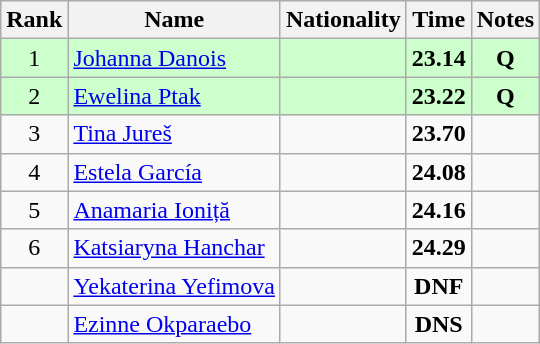<table class="wikitable sortable" style="text-align:center">
<tr>
<th>Rank</th>
<th>Name</th>
<th>Nationality</th>
<th>Time</th>
<th>Notes</th>
</tr>
<tr bgcolor=ccffcc>
<td>1</td>
<td align=left><a href='#'>Johanna Danois</a></td>
<td align=left></td>
<td><strong>23.14</strong></td>
<td><strong>Q</strong></td>
</tr>
<tr bgcolor=ccffcc>
<td>2</td>
<td align=left><a href='#'>Ewelina Ptak</a></td>
<td align=left></td>
<td><strong>23.22</strong></td>
<td><strong>Q</strong></td>
</tr>
<tr>
<td>3</td>
<td align=left><a href='#'>Tina Jureš</a></td>
<td align=left></td>
<td><strong>23.70</strong></td>
<td></td>
</tr>
<tr>
<td>4</td>
<td align=left><a href='#'>Estela García</a></td>
<td align=left></td>
<td><strong>24.08</strong></td>
<td></td>
</tr>
<tr>
<td>5</td>
<td align=left><a href='#'>Anamaria Ioniță</a></td>
<td align=left></td>
<td><strong>24.16</strong></td>
<td></td>
</tr>
<tr>
<td>6</td>
<td align=left><a href='#'>Katsiaryna Hanchar</a></td>
<td align=left></td>
<td><strong>24.29</strong></td>
<td></td>
</tr>
<tr>
<td></td>
<td align=left><a href='#'>Yekaterina Yefimova</a></td>
<td align=left></td>
<td><strong>DNF</strong></td>
<td></td>
</tr>
<tr>
<td></td>
<td align=left><a href='#'>Ezinne Okparaebo</a></td>
<td align=left></td>
<td><strong>DNS</strong></td>
<td></td>
</tr>
</table>
